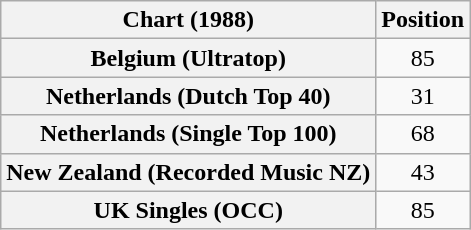<table class="wikitable sortable plainrowheaders" style="text-align:center">
<tr>
<th>Chart (1988)</th>
<th>Position</th>
</tr>
<tr>
<th scope="row">Belgium (Ultratop)</th>
<td>85</td>
</tr>
<tr>
<th scope="row">Netherlands (Dutch Top 40)</th>
<td>31</td>
</tr>
<tr>
<th scope="row">Netherlands (Single Top 100)</th>
<td>68</td>
</tr>
<tr>
<th scope="row">New Zealand (Recorded Music NZ)</th>
<td>43</td>
</tr>
<tr>
<th scope="row">UK Singles (OCC)</th>
<td>85</td>
</tr>
</table>
